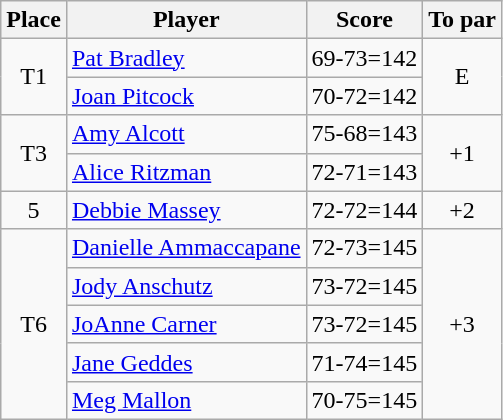<table class="wikitable">
<tr>
<th>Place</th>
<th>Player</th>
<th>Score</th>
<th>To par</th>
</tr>
<tr>
<td align=center rowspan=2>T1</td>
<td> <a href='#'>Pat Bradley</a></td>
<td>69-73=142</td>
<td align=center rowspan=2>E</td>
</tr>
<tr>
<td> <a href='#'>Joan Pitcock</a></td>
<td>70-72=142</td>
</tr>
<tr>
<td align=center rowspan=2>T3</td>
<td> <a href='#'>Amy Alcott</a></td>
<td>75-68=143</td>
<td align=center rowspan=2>+1</td>
</tr>
<tr>
<td> <a href='#'>Alice Ritzman</a></td>
<td>72-71=143</td>
</tr>
<tr>
<td align=center>5</td>
<td> <a href='#'>Debbie Massey</a></td>
<td>72-72=144</td>
<td align=center>+2</td>
</tr>
<tr>
<td align=center rowspan=5>T6</td>
<td> <a href='#'>Danielle Ammaccapane</a></td>
<td>72-73=145</td>
<td align=center rowspan=5>+3</td>
</tr>
<tr>
<td> <a href='#'>Jody Anschutz</a></td>
<td>73-72=145</td>
</tr>
<tr>
<td> <a href='#'>JoAnne Carner</a></td>
<td>73-72=145</td>
</tr>
<tr>
<td> <a href='#'>Jane Geddes</a></td>
<td>71-74=145</td>
</tr>
<tr>
<td> <a href='#'>Meg Mallon</a></td>
<td>70-75=145</td>
</tr>
</table>
